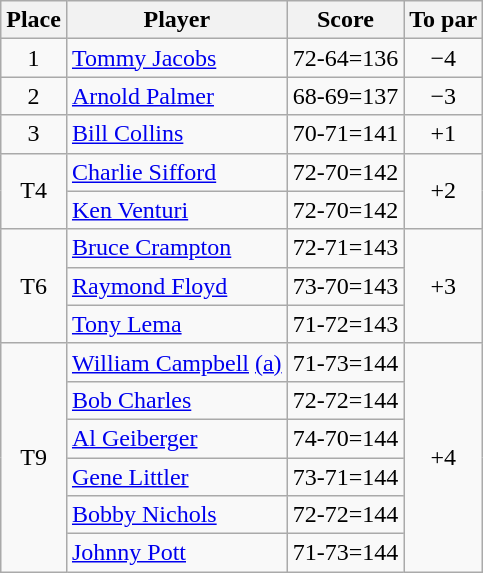<table class=wikitable>
<tr>
<th>Place</th>
<th>Player</th>
<th>Score</th>
<th>To par</th>
</tr>
<tr>
<td align=center>1</td>
<td> <a href='#'>Tommy Jacobs</a></td>
<td>72-64=136</td>
<td align=center>−4</td>
</tr>
<tr>
<td align=center>2</td>
<td> <a href='#'>Arnold Palmer</a></td>
<td>68-69=137</td>
<td align=center>−3</td>
</tr>
<tr>
<td align=center>3</td>
<td> <a href='#'>Bill Collins</a></td>
<td>70-71=141</td>
<td align=center>+1</td>
</tr>
<tr>
<td rowspan=2 align=center>T4</td>
<td> <a href='#'>Charlie Sifford</a></td>
<td>72-70=142</td>
<td rowspan=2 align=center>+2</td>
</tr>
<tr>
<td> <a href='#'>Ken Venturi</a></td>
<td>72-70=142</td>
</tr>
<tr>
<td rowspan=3 align=center>T6</td>
<td> <a href='#'>Bruce Crampton</a></td>
<td>72-71=143</td>
<td rowspan=3 align=center>+3</td>
</tr>
<tr>
<td> <a href='#'>Raymond Floyd</a></td>
<td>73-70=143</td>
</tr>
<tr>
<td> <a href='#'>Tony Lema</a></td>
<td>71-72=143</td>
</tr>
<tr>
<td rowspan=6 align=center>T9</td>
<td> <a href='#'>William Campbell</a> <a href='#'>(a)</a></td>
<td>71-73=144</td>
<td rowspan=6 align=center>+4</td>
</tr>
<tr>
<td> <a href='#'>Bob Charles</a></td>
<td>72-72=144</td>
</tr>
<tr>
<td> <a href='#'>Al Geiberger</a></td>
<td>74-70=144</td>
</tr>
<tr>
<td> <a href='#'>Gene Littler</a></td>
<td>73-71=144</td>
</tr>
<tr>
<td> <a href='#'>Bobby Nichols</a></td>
<td>72-72=144</td>
</tr>
<tr>
<td> <a href='#'>Johnny Pott</a></td>
<td>71-73=144</td>
</tr>
</table>
